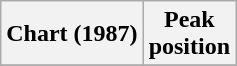<table class="wikitable sortable">
<tr>
<th align="left">Chart (1987)</th>
<th align="center">Peak<br>position</th>
</tr>
<tr>
</tr>
</table>
